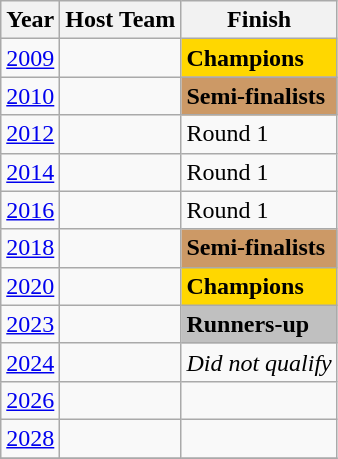<table class="wikitable">
<tr>
<th>Year</th>
<th>Host Team</th>
<th>Finish</th>
</tr>
<tr>
<td><a href='#'>2009</a></td>
<td></td>
<td bgcolor=Gold><strong>Champions</strong></td>
</tr>
<tr>
<td><a href='#'>2010</a></td>
<td></td>
<td bgcolor=#cc9966><strong>Semi-finalists</strong></td>
</tr>
<tr>
<td><a href='#'>2012</a></td>
<td></td>
<td>Round 1</td>
</tr>
<tr>
<td><a href='#'>2014</a></td>
<td></td>
<td>Round 1</td>
</tr>
<tr>
<td><a href='#'>2016</a></td>
<td></td>
<td>Round 1</td>
</tr>
<tr>
<td><a href='#'>2018</a></td>
<td></td>
<td bgcolor=#cc9966><strong>Semi-finalists</strong></td>
</tr>
<tr>
<td><a href='#'>2020</a></td>
<td></td>
<td bgcolor=Gold><strong>Champions</strong></td>
</tr>
<tr>
<td><a href='#'>2023</a></td>
<td></td>
<td bgcolor=Silver><strong>Runners-up</strong></td>
</tr>
<tr>
<td><a href='#'>2024</a></td>
<td></td>
<td><em>Did not qualify</em></td>
</tr>
<tr>
<td><a href='#'>2026</a></td>
<td></td>
<td></td>
</tr>
<tr>
<td><a href='#'>2028</a></td>
<td></td>
<td></td>
</tr>
<tr>
</tr>
</table>
